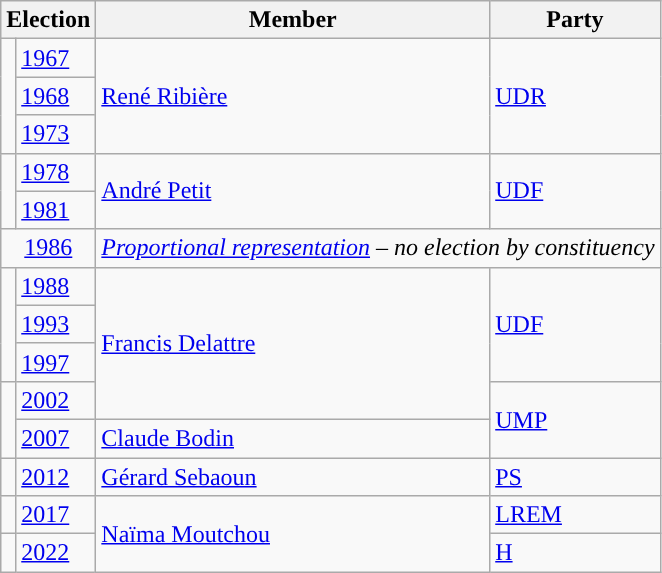<table class="wikitable">
<tr>
<th colspan="2">Election</th>
<th>Member</th>
<th>Party</th>
</tr>
<tr>
<td rowspan="3" style="color:inherit;background-color: "></td>
<td><a href='#'>1967</a></td>
<td rowspan="3"><a href='#'>René Ribière</a></td>
<td rowspan="3"><a href='#'>UDR</a></td>
</tr>
<tr>
<td><a href='#'>1968</a></td>
</tr>
<tr>
<td><a href='#'>1973</a></td>
</tr>
<tr>
<td rowspan="2" style="color:inherit;background-color: "></td>
<td><a href='#'>1978</a></td>
<td rowspan="2"><a href='#'>André Petit</a></td>
<td rowspan="2"><a href='#'>UDF</a></td>
</tr>
<tr>
<td><a href='#'>1981</a></td>
</tr>
<tr>
<td colspan="2" align="center"><a href='#'>1986</a></td>
<td colspan="2"><em><a href='#'>Proportional representation</a> – no election by constituency</em></td>
</tr>
<tr>
<td rowspan="3" style="color:inherit;background-color: "></td>
<td><a href='#'>1988</a></td>
<td rowspan="4"><a href='#'>Francis Delattre</a></td>
<td rowspan="3"><a href='#'>UDF</a></td>
</tr>
<tr>
<td><a href='#'>1993</a></td>
</tr>
<tr>
<td><a href='#'>1997</a></td>
</tr>
<tr>
<td rowspan="2" style="color:inherit;background-color: "></td>
<td><a href='#'>2002</a></td>
<td rowspan="2"><a href='#'>UMP</a></td>
</tr>
<tr>
<td><a href='#'>2007</a></td>
<td><a href='#'>Claude Bodin</a></td>
</tr>
<tr>
<td style="color:inherit;background-color: "></td>
<td><a href='#'>2012</a></td>
<td><a href='#'>Gérard Sebaoun</a></td>
<td><a href='#'>PS</a></td>
</tr>
<tr>
<td style="color:inherit;background-color: "></td>
<td><a href='#'>2017</a></td>
<td rowspan="2"><a href='#'>Naïma Moutchou</a></td>
<td><a href='#'>LREM</a></td>
</tr>
<tr>
<td style="color:inherit;background-color: "></td>
<td><a href='#'>2022</a></td>
<td><a href='#'>H</a></td>
</tr>
</table>
